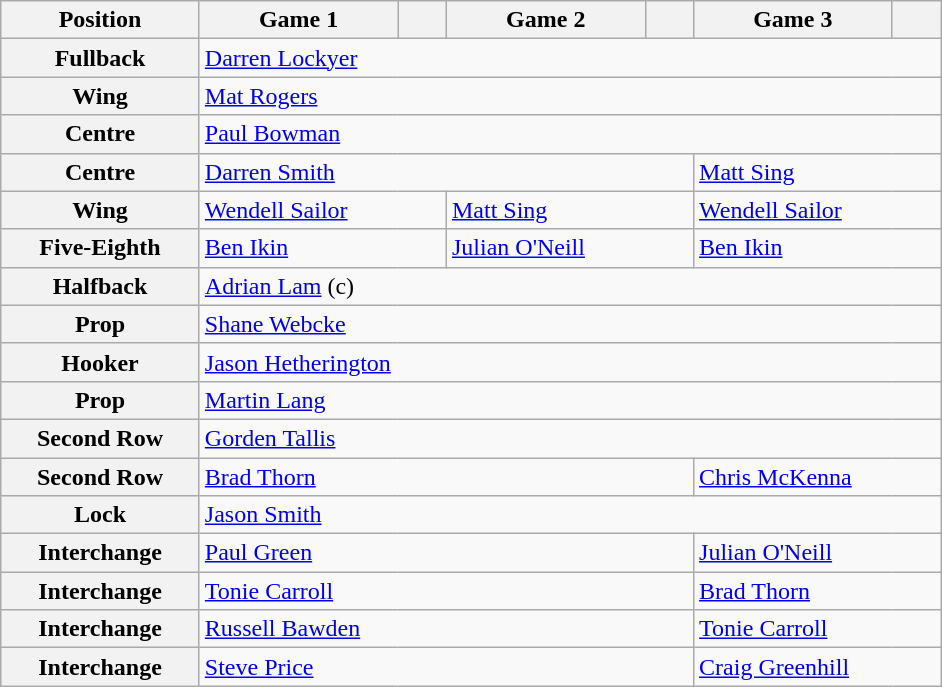<table class="wikitable">
<tr>
<th style="width:125px;">Position</th>
<th style="width:125px;">Game 1</th>
<th style="width:25px;"></th>
<th style="width:125px;">Game 2</th>
<th style="width:25px;"></th>
<th style="width:125px;">Game 3</th>
<th style="width:25px;"></th>
</tr>
<tr>
<th>Fullback</th>
<td colspan="6"> <a href='#'>Darren Lockyer</a></td>
</tr>
<tr>
<th>Wing</th>
<td colspan="6"> <a href='#'>Mat Rogers</a></td>
</tr>
<tr>
<th>Centre</th>
<td colspan="6"> <a href='#'>Paul Bowman</a></td>
</tr>
<tr>
<th>Centre</th>
<td colspan="4"> <a href='#'>Darren Smith</a></td>
<td colspan="2"> <a href='#'>Matt Sing</a></td>
</tr>
<tr>
<th>Wing</th>
<td colspan="2"> <a href='#'>Wendell Sailor</a></td>
<td colspan="2"> <a href='#'>Matt Sing</a></td>
<td colspan="2"> <a href='#'>Wendell Sailor</a></td>
</tr>
<tr>
<th>Five-Eighth</th>
<td colspan="2"> <a href='#'>Ben Ikin</a></td>
<td colspan="2"> <a href='#'>Julian O'Neill</a></td>
<td colspan="2"> <a href='#'>Ben Ikin</a></td>
</tr>
<tr>
<th>Halfback</th>
<td colspan="6"> <a href='#'>Adrian Lam</a> (c)</td>
</tr>
<tr>
<th>Prop</th>
<td colspan="6"> <a href='#'>Shane Webcke</a></td>
</tr>
<tr>
<th>Hooker</th>
<td colspan="6"> <a href='#'>Jason Hetherington</a></td>
</tr>
<tr>
<th>Prop</th>
<td colspan="6"> <a href='#'>Martin Lang</a></td>
</tr>
<tr>
<th>Second Row</th>
<td colspan="6"> <a href='#'>Gorden Tallis</a></td>
</tr>
<tr>
<th>Second Row</th>
<td colspan="4"> <a href='#'>Brad Thorn</a></td>
<td colspan="2"> <a href='#'>Chris McKenna</a></td>
</tr>
<tr>
<th>Lock</th>
<td colspan="6"> <a href='#'>Jason Smith</a></td>
</tr>
<tr>
<th>Interchange</th>
<td colspan="4"> <a href='#'>Paul Green</a></td>
<td colspan="2"> <a href='#'>Julian O'Neill</a></td>
</tr>
<tr>
<th>Interchange</th>
<td colspan="4"> <a href='#'>Tonie Carroll</a></td>
<td colspan="2"> <a href='#'>Brad Thorn</a></td>
</tr>
<tr>
<th>Interchange</th>
<td colspan="4"> <a href='#'>Russell Bawden</a></td>
<td colspan="2"> <a href='#'>Tonie Carroll</a></td>
</tr>
<tr>
<th>Interchange</th>
<td colspan="4"> <a href='#'>Steve Price</a></td>
<td colspan="2"> <a href='#'>Craig Greenhill</a></td>
</tr>
</table>
